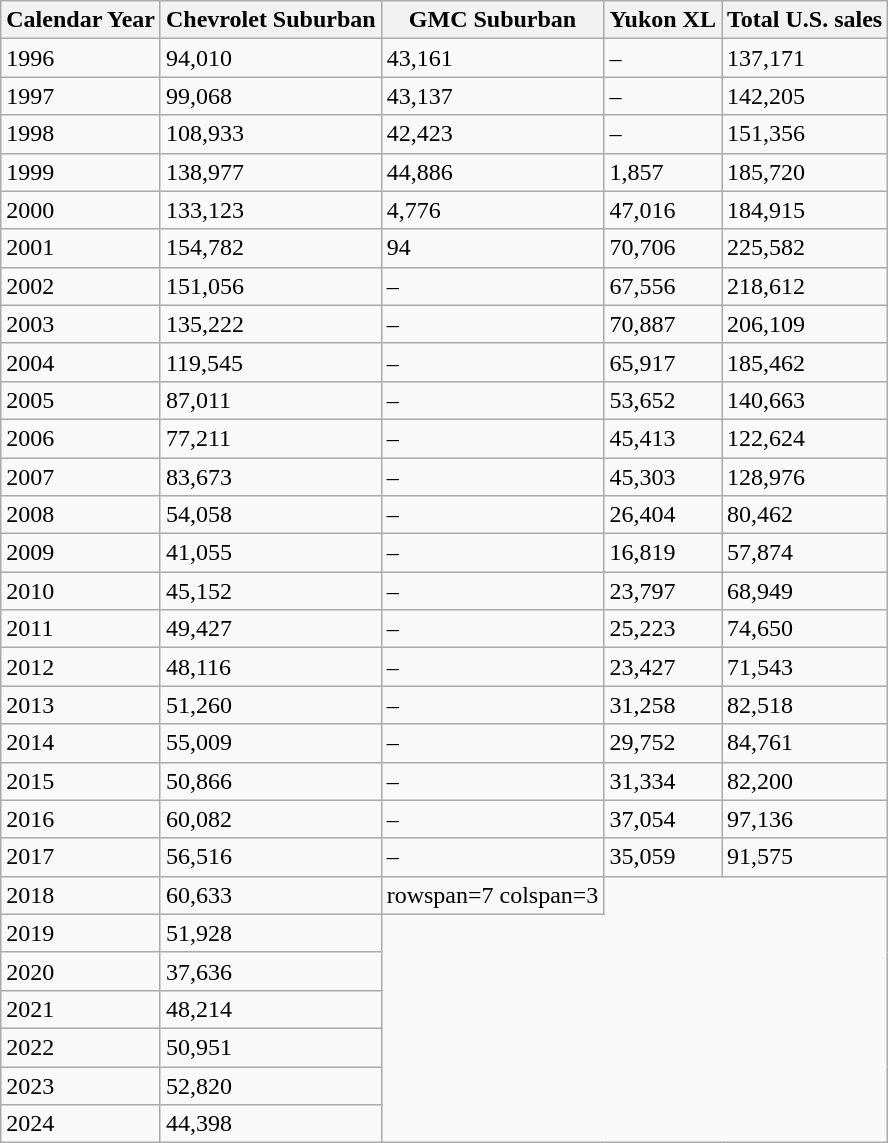<table class="wikitable">
<tr>
<th>Calendar Year</th>
<th>Chevrolet Suburban</th>
<th>GMC Suburban</th>
<th>Yukon XL</th>
<th>Total U.S. sales</th>
</tr>
<tr>
<td>1996</td>
<td>94,010</td>
<td>43,161</td>
<td>–</td>
<td>137,171</td>
</tr>
<tr>
<td>1997</td>
<td>99,068</td>
<td>43,137</td>
<td>–</td>
<td>142,205</td>
</tr>
<tr>
<td>1998</td>
<td>108,933</td>
<td>42,423</td>
<td>–</td>
<td>151,356</td>
</tr>
<tr>
<td>1999</td>
<td>138,977</td>
<td>44,886</td>
<td>1,857</td>
<td>185,720</td>
</tr>
<tr>
<td>2000</td>
<td>133,123</td>
<td>4,776</td>
<td>47,016</td>
<td>184,915</td>
</tr>
<tr>
<td>2001</td>
<td>154,782</td>
<td>94</td>
<td>70,706</td>
<td>225,582</td>
</tr>
<tr>
<td>2002</td>
<td>151,056</td>
<td>–</td>
<td>67,556</td>
<td>218,612</td>
</tr>
<tr>
<td>2003</td>
<td>135,222</td>
<td>–</td>
<td>70,887</td>
<td>206,109</td>
</tr>
<tr>
<td>2004</td>
<td>119,545</td>
<td>–</td>
<td>65,917</td>
<td>185,462</td>
</tr>
<tr>
<td>2005</td>
<td>87,011</td>
<td>–</td>
<td>53,652</td>
<td>140,663</td>
</tr>
<tr>
<td>2006</td>
<td>77,211</td>
<td>–</td>
<td>45,413</td>
<td>122,624</td>
</tr>
<tr>
<td>2007</td>
<td>83,673</td>
<td>–</td>
<td>45,303</td>
<td>128,976</td>
</tr>
<tr>
<td>2008</td>
<td>54,058</td>
<td>–</td>
<td>26,404</td>
<td>80,462</td>
</tr>
<tr>
<td>2009</td>
<td>41,055</td>
<td>–</td>
<td>16,819</td>
<td>57,874</td>
</tr>
<tr>
<td>2010</td>
<td>45,152</td>
<td>–</td>
<td>23,797</td>
<td>68,949</td>
</tr>
<tr>
<td>2011</td>
<td>49,427</td>
<td>–</td>
<td>25,223</td>
<td>74,650</td>
</tr>
<tr>
<td>2012</td>
<td>48,116</td>
<td>–</td>
<td>23,427</td>
<td>71,543</td>
</tr>
<tr>
<td>2013</td>
<td>51,260</td>
<td>–</td>
<td>31,258</td>
<td>82,518</td>
</tr>
<tr>
<td>2014</td>
<td>55,009</td>
<td>–</td>
<td>29,752</td>
<td>84,761</td>
</tr>
<tr>
<td>2015</td>
<td>50,866</td>
<td>–</td>
<td>31,334</td>
<td>82,200</td>
</tr>
<tr>
<td>2016</td>
<td>60,082</td>
<td>–</td>
<td>37,054</td>
<td>97,136</td>
</tr>
<tr>
<td>2017</td>
<td>56,516</td>
<td>–</td>
<td>35,059</td>
<td>91,575</td>
</tr>
<tr>
<td>2018</td>
<td>60,633</td>
<td>rowspan=7 colspan=3 </td>
</tr>
<tr>
<td>2019</td>
<td>51,928</td>
</tr>
<tr>
<td>2020</td>
<td>37,636</td>
</tr>
<tr>
<td>2021</td>
<td>48,214</td>
</tr>
<tr>
<td>2022</td>
<td>50,951</td>
</tr>
<tr>
<td>2023</td>
<td>52,820</td>
</tr>
<tr>
<td>2024</td>
<td>44,398</td>
</tr>
</table>
